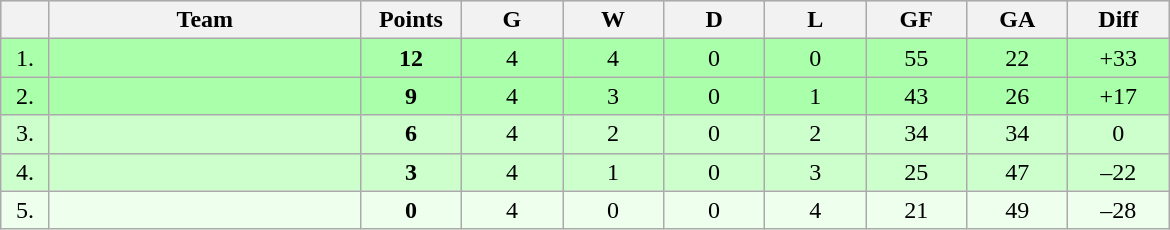<table class=wikitable style="text-align:center">
<tr bgcolor="#DCDCDC">
<th width="25"></th>
<th width="200">Team</th>
<th width="60">Points</th>
<th width="60">G</th>
<th width="60">W</th>
<th width="60">D</th>
<th width="60">L</th>
<th width="60">GF</th>
<th width="60">GA</th>
<th width="60">Diff</th>
</tr>
<tr bgcolor=#AAFFAA>
<td>1.</td>
<td align=left></td>
<td><strong>12</strong></td>
<td>4</td>
<td>4</td>
<td>0</td>
<td>0</td>
<td>55</td>
<td>22</td>
<td>+33</td>
</tr>
<tr bgcolor=#AAFFAA>
<td>2.</td>
<td align=left></td>
<td><strong>9</strong></td>
<td>4</td>
<td>3</td>
<td>0</td>
<td>1</td>
<td>43</td>
<td>26</td>
<td>+17</td>
</tr>
<tr bgcolor=#CCFFCC>
<td>3.</td>
<td align=left></td>
<td><strong>6</strong></td>
<td>4</td>
<td>2</td>
<td>0</td>
<td>2</td>
<td>34</td>
<td>34</td>
<td>0</td>
</tr>
<tr bgcolor=#CCFFCC>
<td>4.</td>
<td align=left></td>
<td><strong>3</strong></td>
<td>4</td>
<td>1</td>
<td>0</td>
<td>3</td>
<td>25</td>
<td>47</td>
<td>–22</td>
</tr>
<tr bgcolor=#EEFFEE>
<td>5.</td>
<td align=left></td>
<td><strong>0</strong></td>
<td>4</td>
<td>0</td>
<td>0</td>
<td>4</td>
<td>21</td>
<td>49</td>
<td>–28</td>
</tr>
</table>
